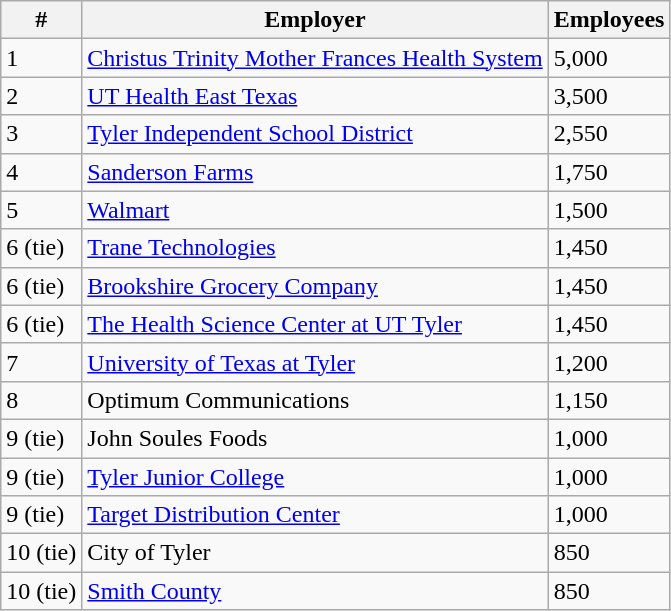<table class="wikitable">
<tr>
<th>#</th>
<th>Employer</th>
<th>Employees</th>
</tr>
<tr>
<td>1</td>
<td><a href='#'>Christus Trinity Mother Frances Health System</a></td>
<td>5,000</td>
</tr>
<tr>
<td>2</td>
<td><a href='#'>UT Health East Texas</a></td>
<td>3,500</td>
</tr>
<tr>
<td>3</td>
<td><a href='#'>Tyler Independent School District</a></td>
<td>2,550</td>
</tr>
<tr>
<td>4</td>
<td><a href='#'>Sanderson Farms</a></td>
<td>1,750</td>
</tr>
<tr>
<td>5</td>
<td><a href='#'>Walmart</a></td>
<td>1,500</td>
</tr>
<tr>
<td>6 (tie)</td>
<td><a href='#'>Trane Technologies</a></td>
<td>1,450</td>
</tr>
<tr>
<td>6 (tie)</td>
<td><a href='#'>Brookshire Grocery Company</a></td>
<td>1,450</td>
</tr>
<tr>
<td>6 (tie)</td>
<td><a href='#'>The Health Science Center at UT Tyler</a></td>
<td>1,450</td>
</tr>
<tr>
<td>7</td>
<td><a href='#'>University of Texas at Tyler</a></td>
<td>1,200</td>
</tr>
<tr>
<td>8</td>
<td>Optimum Communications</td>
<td>1,150</td>
</tr>
<tr>
<td>9 (tie)</td>
<td>John Soules Foods</td>
<td>1,000</td>
</tr>
<tr>
<td>9 (tie)</td>
<td><a href='#'>Tyler Junior College</a></td>
<td>1,000</td>
</tr>
<tr>
<td>9 (tie)</td>
<td><a href='#'>Target Distribution Center</a></td>
<td>1,000</td>
</tr>
<tr>
<td>10 (tie)</td>
<td>City of Tyler</td>
<td>850</td>
</tr>
<tr>
<td>10 (tie)</td>
<td><a href='#'>Smith County</a></td>
<td>850</td>
</tr>
</table>
